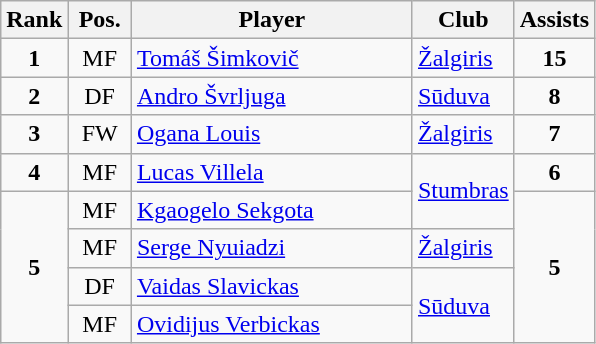<table class="wikitable" style="text-align:center;">
<tr>
<th>Rank</th>
<th width=35px>Pos.</th>
<th width=180px>Player</th>
<th>Club</th>
<th>Assists</th>
</tr>
<tr>
<td><strong>1</strong></td>
<td>MF</td>
<td align="left"> <a href='#'>Tomáš Šimkovič</a></td>
<td align="left"><a href='#'>Žalgiris</a></td>
<td><strong>15</strong></td>
</tr>
<tr>
<td><strong>2</strong></td>
<td>DF</td>
<td align="left"> <a href='#'>Andro Švrljuga</a></td>
<td align="left"><a href='#'>Sūduva</a></td>
<td><strong>8</strong></td>
</tr>
<tr>
<td><strong>3</strong></td>
<td>FW</td>
<td align="left"> <a href='#'>Ogana Louis</a></td>
<td align="left"><a href='#'>Žalgiris</a></td>
<td><strong>7</strong></td>
</tr>
<tr>
<td><strong>4</strong></td>
<td>MF</td>
<td align="left"> <a href='#'>Lucas Villela</a></td>
<td align="left" rowspan=2><a href='#'>Stumbras</a></td>
<td><strong>6</strong></td>
</tr>
<tr>
<td rowspan=4><strong>5</strong></td>
<td>MF</td>
<td align="left"> <a href='#'>Kgaogelo Sekgota</a></td>
<td rowspan=4><strong>5</strong></td>
</tr>
<tr>
<td>MF</td>
<td align="left"> <a href='#'>Serge Nyuiadzi</a></td>
<td align="left"><a href='#'>Žalgiris</a></td>
</tr>
<tr>
<td>DF</td>
<td align="left"> <a href='#'>Vaidas Slavickas</a></td>
<td align="left" rowspan=2><a href='#'>Sūduva</a></td>
</tr>
<tr>
<td>MF</td>
<td align="left"> <a href='#'>Ovidijus Verbickas</a></td>
</tr>
</table>
